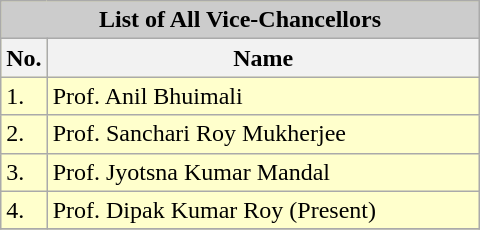<table class="wikitable mw-collapsible mw-collapsed" style="margin-left:1em; font-size:100%; background:#ffc; color:black; width:20em; max-width:30%;"  cellspacing="0" cellpadding="0">
<tr>
<th style="background:#ccc;" colspan="2">List of All Vice-Chancellors</th>
</tr>
<tr>
<th scope="col" style="width: 5%;">No.</th>
<th scope="col" style="width: 95%;">Name</th>
</tr>
<tr>
<td>1.</td>
<td>Prof. Anil Bhuimali</td>
</tr>
<tr>
<td>2.</td>
<td>Prof. Sanchari Roy Mukherjee</td>
</tr>
<tr>
<td>3.</td>
<td>Prof. Jyotsna Kumar Mandal</td>
</tr>
<tr>
<td>4.</td>
<td>Prof. Dipak Kumar Roy (Present)</td>
</tr>
<tr>
</tr>
</table>
